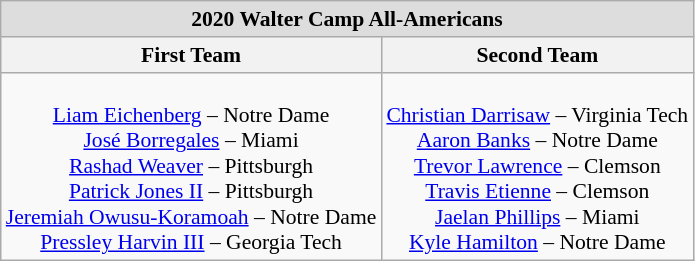<table class="wikitable" style="white-space:nowrap; text-align:center; font-size:90%;">
<tr>
<td colspan="7" style="text-align:center; background:#ddd;"><strong>2020 Walter Camp All-Americans</strong></td>
</tr>
<tr>
<th>First Team</th>
<th>Second Team</th>
</tr>
<tr>
<td><br><a href='#'>Liam Eichenberg</a> – Notre Dame<br><a href='#'>José Borregales</a> – Miami<br><a href='#'>Rashad Weaver</a> – Pittsburgh<br><a href='#'>Patrick Jones II</a> – Pittsburgh<br><a href='#'>Jeremiah Owusu-Koramoah</a> – Notre Dame<br><a href='#'>Pressley Harvin III</a> – Georgia Tech</td>
<td><br><a href='#'>Christian Darrisaw</a> – Virginia Tech<br><a href='#'>Aaron Banks</a> – Notre Dame<br><a href='#'>Trevor Lawrence</a> – Clemson<br><a href='#'>Travis Etienne</a> – Clemson<br><a href='#'>Jaelan Phillips</a> – Miami<br><a href='#'>Kyle Hamilton</a> – Notre Dame</td>
</tr>
</table>
